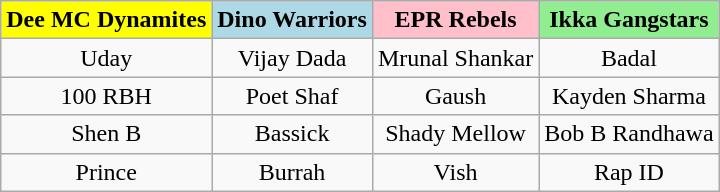<table class="wikitable" style="text-align:center">
<tr>
<td bgcolor="yellow"><strong>Dee MC Dynamites</strong></td>
<td bgcolor="lightblue"><strong>Dino Warriors</strong></td>
<td bgcolor="pink"><strong>EPR Rebels</strong></td>
<td bgcolor="lightgreen"><strong>Ikka Gangstars</strong></td>
</tr>
<tr>
<td>Uday</td>
<td>Vijay Dada</td>
<td>Mrunal Shankar</td>
<td>Badal</td>
</tr>
<tr>
<td>100 RBH</td>
<td>Poet Shaf</td>
<td>Gaush</td>
<td>Kayden Sharma</td>
</tr>
<tr>
<td>Shen B</td>
<td>Bassick</td>
<td>Shady Mellow</td>
<td>Bob B Randhawa</td>
</tr>
<tr>
<td>Prince</td>
<td>Burrah</td>
<td>Vish</td>
<td>Rap ID</td>
</tr>
</table>
